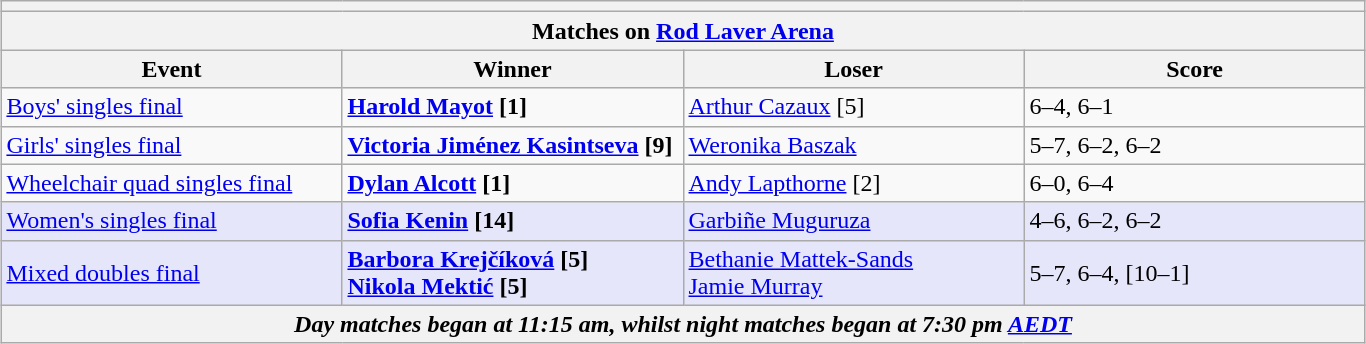<table class="wikitable collapsible uncollapsed nowrap"  style="margin:auto;">
<tr>
<th colspan=4></th>
</tr>
<tr>
<th colspan=4><strong>Matches on <a href='#'>Rod Laver Arena</a></strong></th>
</tr>
<tr>
<th style="width:220px;">Event</th>
<th style="width:220px;">Winner</th>
<th style="width:220px;">Loser</th>
<th style="width:220px;">Score</th>
</tr>
<tr>
<td><a href='#'>Boys' singles final</a></td>
<td><strong> <a href='#'>Harold Mayot</a> [1]</strong></td>
<td> <a href='#'>Arthur Cazaux</a> [5]</td>
<td>6–4, 6–1</td>
</tr>
<tr>
<td><a href='#'>Girls' singles final</a></td>
<td><strong> <a href='#'>Victoria Jiménez Kasintseva</a> [9]</strong></td>
<td> <a href='#'>Weronika Baszak</a></td>
<td>5–7, 6–2, 6–2</td>
</tr>
<tr>
<td><a href='#'>Wheelchair quad singles final</a></td>
<td> <strong><a href='#'>Dylan Alcott</a> [1]</strong></td>
<td> <a href='#'>Andy Lapthorne</a> [2]</td>
<td>6–0, 6–4</td>
</tr>
<tr bgcolor=lavender>
<td><a href='#'>Women's singles final</a></td>
<td><strong> <a href='#'>Sofia Kenin</a> [14]</strong></td>
<td> <a href='#'>Garbiñe Muguruza</a></td>
<td>4–6, 6–2, 6–2</td>
</tr>
<tr bgcolor=lavender>
<td><a href='#'>Mixed doubles final</a></td>
<td> <strong><a href='#'>Barbora Krejčíková</a> [5]</strong><br> <strong><a href='#'>Nikola Mektić</a> [5]</strong></td>
<td> <a href='#'>Bethanie Mattek-Sands</a><br> <a href='#'>Jamie Murray</a></td>
<td>5–7, 6–4, [10–1]</td>
</tr>
<tr>
<th colspan=4><em>Day matches began at 11:15 am, whilst night matches began at 7:30 pm <a href='#'>AEDT</a></em></th>
</tr>
</table>
